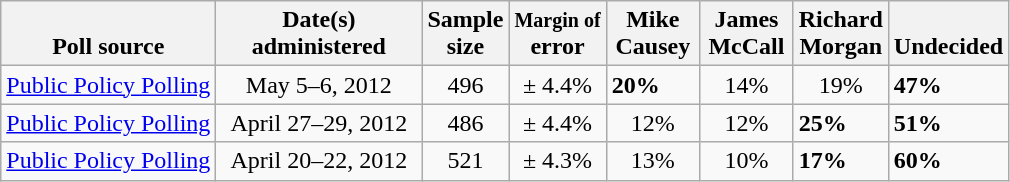<table class="wikitable">
<tr valign= bottom>
<th>Poll source</th>
<th style="width:130px;">Date(s)<br>administered</th>
<th class=small>Sample<br>size</th>
<th><small>Margin of</small><br>error</th>
<th style="width:55px;">Mike<br>Causey</th>
<th style="width:55px;">James<br>McCall</th>
<th style="width:55px;">Richard<br>Morgan</th>
<th style="width:55px;">Undecided</th>
</tr>
<tr>
<td><a href='#'>Public Policy Polling</a></td>
<td align=center>May 5–6, 2012</td>
<td align=center>496</td>
<td align=center>± 4.4%</td>
<td><strong>20%</strong></td>
<td align=center>14%</td>
<td align=center>19%</td>
<td><strong>47%</strong></td>
</tr>
<tr>
<td><a href='#'>Public Policy Polling</a></td>
<td align=center>April 27–29, 2012</td>
<td align=center>486</td>
<td align=center>± 4.4%</td>
<td align=center>12%</td>
<td align=center>12%</td>
<td><strong>25%</strong></td>
<td><strong>51%</strong></td>
</tr>
<tr>
<td><a href='#'>Public Policy Polling</a></td>
<td align=center>April 20–22, 2012</td>
<td align=center>521</td>
<td align=center>± 4.3%</td>
<td align=center>13%</td>
<td align=center>10%</td>
<td><strong>17%</strong></td>
<td><strong>60%</strong></td>
</tr>
</table>
